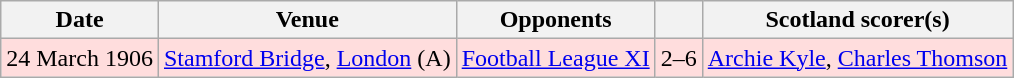<table class="wikitable">
<tr>
<th>Date</th>
<th>Venue</th>
<th>Opponents</th>
<th></th>
<th>Scotland scorer(s)</th>
</tr>
<tr bgcolor=#ffdddd>
<td>24 March 1906</td>
<td><a href='#'>Stamford Bridge</a>, <a href='#'>London</a> (A)</td>
<td> <a href='#'>Football League XI</a></td>
<td align=center>2–6</td>
<td><a href='#'>Archie Kyle</a>, <a href='#'>Charles Thomson</a></td>
</tr>
</table>
